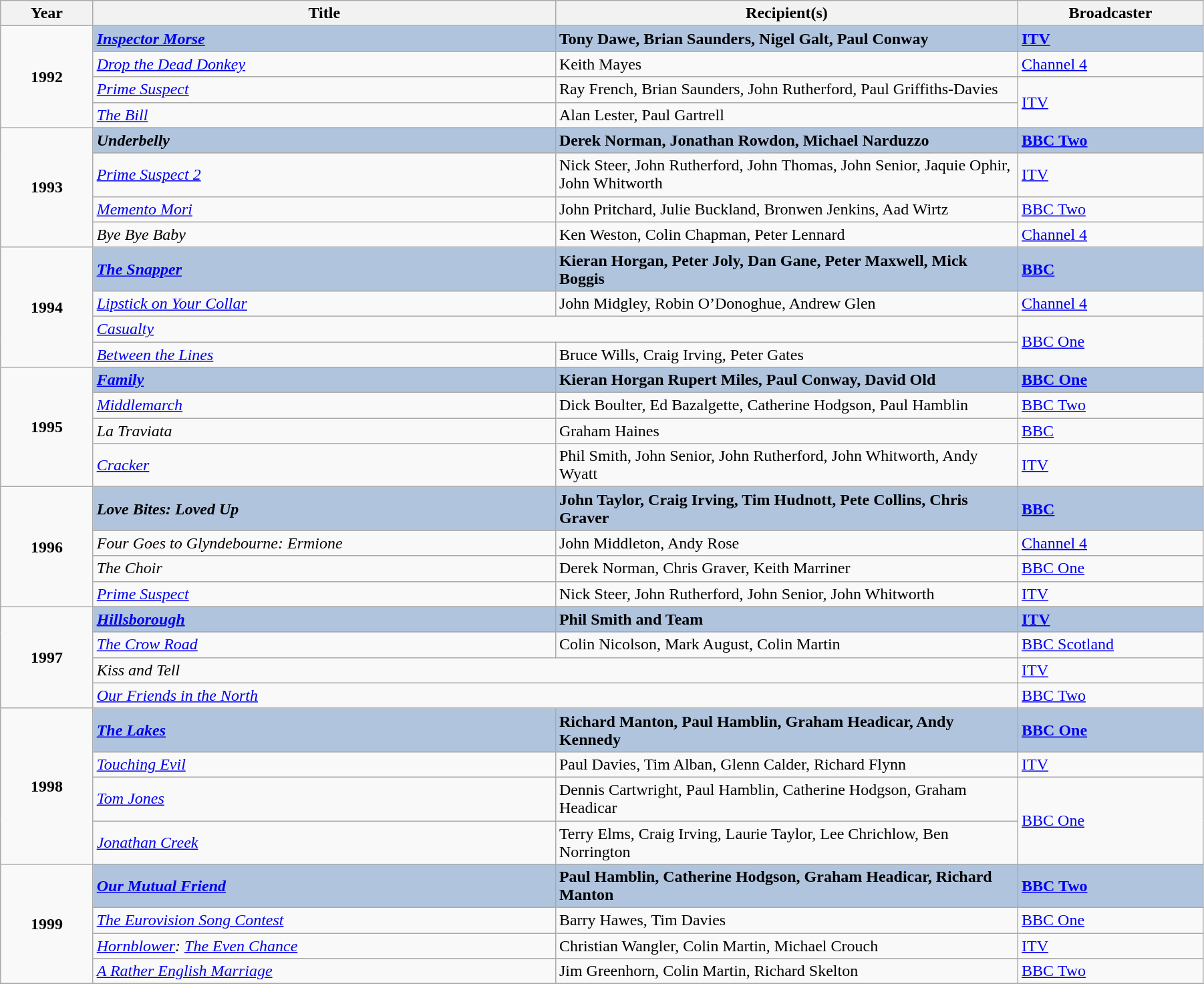<table class="wikitable" width="95%">
<tr>
<th width=5%>Year</th>
<th width=25%>Title</th>
<th width=25%><strong>Recipient(s)</strong></th>
<th width=10%><strong>Broadcaster</strong></th>
</tr>
<tr>
<td rowspan="4" style="text-align:center;"><strong>1992</strong></td>
<td style="background:#B0C4DE;"><strong><em><a href='#'>Inspector Morse</a></em></strong></td>
<td style="background:#B0C4DE;"><strong>Tony Dawe, Brian Saunders, Nigel Galt, Paul Conway</strong></td>
<td style="background:#B0C4DE;"><strong><a href='#'>ITV</a></strong></td>
</tr>
<tr>
<td><em><a href='#'>Drop the Dead Donkey</a></em></td>
<td>Keith Mayes</td>
<td><a href='#'>Channel 4</a></td>
</tr>
<tr>
<td><em><a href='#'>Prime Suspect</a></em></td>
<td>Ray French, Brian Saunders, John Rutherford, Paul Griffiths-Davies</td>
<td rowspan="2"><a href='#'>ITV</a></td>
</tr>
<tr>
<td><em><a href='#'>The Bill</a></em></td>
<td>Alan Lester, Paul Gartrell</td>
</tr>
<tr>
<td rowspan="4" style="text-align:center;"><strong>1993</strong></td>
<td style="background:#B0C4DE;"><strong><em>Underbelly</em></strong></td>
<td style="background:#B0C4DE;"><strong>Derek Norman, Jonathan Rowdon, Michael Narduzzo</strong></td>
<td style="background:#B0C4DE;"><strong><a href='#'>BBC Two</a></strong></td>
</tr>
<tr>
<td><em><a href='#'>Prime Suspect 2</a></em></td>
<td>Nick Steer, John Rutherford, John Thomas, John Senior, Jaquie Ophir, John Whitworth</td>
<td><a href='#'>ITV</a></td>
</tr>
<tr>
<td><em><a href='#'>Memento Mori</a></em></td>
<td>John Pritchard, Julie Buckland, Bronwen Jenkins, Aad Wirtz</td>
<td><a href='#'>BBC Two</a></td>
</tr>
<tr>
<td><em>Bye Bye Baby</em></td>
<td>Ken Weston, Colin Chapman, Peter Lennard</td>
<td><a href='#'>Channel 4</a></td>
</tr>
<tr>
<td rowspan="4" style="text-align:center;"><strong>1994</strong></td>
<td style="background:#B0C4DE;"><strong><em><a href='#'>The Snapper</a></em></strong></td>
<td style="background:#B0C4DE;"><strong>Kieran Horgan, Peter Joly, Dan Gane, Peter Maxwell, Mick Boggis</strong></td>
<td style="background:#B0C4DE;"><strong><a href='#'>BBC</a></strong></td>
</tr>
<tr>
<td><em><a href='#'>Lipstick on Your Collar</a></em></td>
<td>John Midgley, Robin O’Donoghue, Andrew Glen</td>
<td><a href='#'>Channel 4</a></td>
</tr>
<tr>
<td colspan="2"><em><a href='#'>Casualty</a></em></td>
<td rowspan="2"><a href='#'>BBC One</a></td>
</tr>
<tr>
<td><em><a href='#'>Between the Lines</a></em></td>
<td>Bruce Wills, Craig Irving, Peter Gates</td>
</tr>
<tr>
<td rowspan="4" style="text-align:center;"><strong>1995</strong></td>
<td style="background:#B0C4DE;"><strong><em><a href='#'>Family</a></em></strong></td>
<td style="background:#B0C4DE;"><strong>Kieran Horgan Rupert Miles, Paul Conway, David Old</strong></td>
<td style="background:#B0C4DE;"><strong><a href='#'>BBC One</a></strong></td>
</tr>
<tr>
<td><em><a href='#'>Middlemarch</a></em></td>
<td>Dick Boulter, Ed Bazalgette, Catherine Hodgson, Paul Hamblin</td>
<td><a href='#'>BBC Two</a></td>
</tr>
<tr>
<td><em>La Traviata</em></td>
<td>Graham Haines</td>
<td><a href='#'>BBC</a></td>
</tr>
<tr>
<td><em><a href='#'>Cracker</a></em></td>
<td>Phil Smith, John Senior, John Rutherford, John Whitworth, Andy Wyatt</td>
<td><a href='#'>ITV</a></td>
</tr>
<tr>
<td rowspan="4" style="text-align:center;"><strong>1996</strong></td>
<td style="background:#B0C4DE;"><strong><em>Love Bites: Loved Up</em></strong></td>
<td style="background:#B0C4DE;"><strong>John Taylor, Craig Irving, Tim Hudnott, Pete Collins, Chris Graver</strong></td>
<td style="background:#B0C4DE;"><strong><a href='#'>BBC</a></strong></td>
</tr>
<tr>
<td><em>Four Goes to Glyndebourne: Ermione</em></td>
<td>John Middleton, Andy Rose</td>
<td><a href='#'>Channel 4</a></td>
</tr>
<tr>
<td><em>The Choir</em></td>
<td>Derek Norman, Chris Graver, Keith Marriner</td>
<td><a href='#'>BBC One</a></td>
</tr>
<tr>
<td><em><a href='#'>Prime Suspect</a></em></td>
<td>Nick Steer, John Rutherford, John Senior, John Whitworth</td>
<td><a href='#'>ITV</a></td>
</tr>
<tr>
<td rowspan="4" style="text-align:center;"><strong>1997</strong></td>
<td style="background:#B0C4DE;"><strong><em><a href='#'>Hillsborough</a></em></strong></td>
<td style="background:#B0C4DE;"><strong>Phil Smith and Team</strong></td>
<td style="background:#B0C4DE;"><strong><a href='#'>ITV</a></strong></td>
</tr>
<tr>
<td><em><a href='#'>The Crow Road</a></em></td>
<td>Colin Nicolson, Mark August, Colin Martin</td>
<td><a href='#'>BBC Scotland</a></td>
</tr>
<tr>
<td colspan="2"><em>Kiss and Tell</em></td>
<td><a href='#'>ITV</a></td>
</tr>
<tr>
<td colspan="2"><em><a href='#'>Our Friends in the North</a></em></td>
<td><a href='#'>BBC Two</a></td>
</tr>
<tr>
<td rowspan="4" style="text-align:center;"><strong>1998</strong></td>
<td style="background:#B0C4DE;"><strong><em><a href='#'>The Lakes</a></em></strong></td>
<td style="background:#B0C4DE;"><strong>Richard Manton, Paul Hamblin, Graham Headicar, Andy Kennedy</strong></td>
<td style="background:#B0C4DE;"><strong><a href='#'>BBC One</a></strong></td>
</tr>
<tr>
<td><em><a href='#'>Touching Evil</a></em></td>
<td>Paul Davies, Tim Alban, Glenn Calder, Richard Flynn</td>
<td><a href='#'>ITV</a></td>
</tr>
<tr>
<td><em><a href='#'>Tom Jones</a></em></td>
<td>Dennis Cartwright, Paul Hamblin, Catherine Hodgson, Graham Headicar</td>
<td rowspan="2"><a href='#'>BBC One</a></td>
</tr>
<tr>
<td><em><a href='#'>Jonathan Creek</a></em></td>
<td>Terry Elms, Craig Irving, Laurie Taylor, Lee Chrichlow, Ben Norrington</td>
</tr>
<tr>
<td rowspan="4" style="text-align:center;"><strong>1999</strong></td>
<td style="background:#B0C4DE;"><strong><em><a href='#'>Our Mutual Friend</a></em></strong></td>
<td style="background:#B0C4DE;"><strong>Paul Hamblin, Catherine Hodgson, Graham Headicar, Richard Manton</strong></td>
<td style="background:#B0C4DE;"><strong><a href='#'>BBC Two</a></strong></td>
</tr>
<tr>
<td><em><a href='#'>The Eurovision Song Contest</a></em></td>
<td>Barry Hawes, Tim Davies</td>
<td><a href='#'>BBC One</a></td>
</tr>
<tr>
<td><em><a href='#'>Hornblower</a>: <a href='#'>The Even Chance</a></em></td>
<td>Christian Wangler, Colin Martin, Michael Crouch</td>
<td><a href='#'>ITV</a></td>
</tr>
<tr>
<td><em><a href='#'>A Rather English Marriage</a></em></td>
<td>Jim Greenhorn, Colin Martin, Richard Skelton</td>
<td><a href='#'>BBC Two</a></td>
</tr>
<tr>
</tr>
</table>
